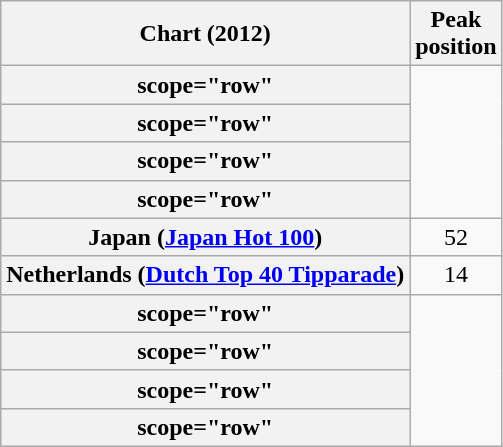<table class="wikitable sortable plainrowheaders" style="text-align:center;">
<tr>
<th scope="col">Chart (2012)</th>
<th scope="col">Peak<br>position</th>
</tr>
<tr>
<th>scope="row"</th>
</tr>
<tr>
<th>scope="row"</th>
</tr>
<tr>
<th>scope="row"</th>
</tr>
<tr>
<th>scope="row"</th>
</tr>
<tr>
<th scope="row">Japan (<a href='#'>Japan Hot 100</a>)</th>
<td>52</td>
</tr>
<tr>
<th scope="row">Netherlands (<a href='#'>Dutch Top 40 Tipparade</a>)</th>
<td>14</td>
</tr>
<tr>
<th>scope="row"</th>
</tr>
<tr>
<th>scope="row"</th>
</tr>
<tr>
<th>scope="row"</th>
</tr>
<tr>
<th>scope="row"</th>
</tr>
</table>
